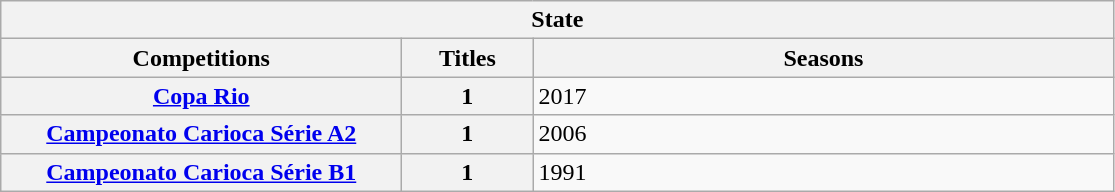<table class="wikitable">
<tr>
<th colspan="3">State</th>
</tr>
<tr>
<th style="width:260px">Competitions</th>
<th style="width:80px">Titles</th>
<th style="width:380px">Seasons</th>
</tr>
<tr>
<th style="text-align:center"><a href='#'>Copa Rio</a></th>
<th style="text-align:center"><strong>1</strong></th>
<td align="left">2017</td>
</tr>
<tr>
<th style="text-align:center"><a href='#'>Campeonato Carioca Série A2</a></th>
<th style="text-align:center"><strong>1</strong></th>
<td align="left">2006</td>
</tr>
<tr>
<th style="text-align:center"><a href='#'>Campeonato Carioca Série B1</a></th>
<th style="text-align:center"><strong>1</strong></th>
<td align="left">1991</td>
</tr>
</table>
